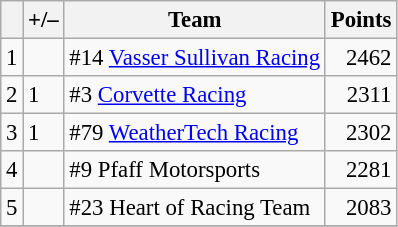<table class="wikitable" style="font-size: 95%;">
<tr>
<th scope="col"></th>
<th scope="col">+/–</th>
<th scope="col">Team</th>
<th scope="col">Points</th>
</tr>
<tr>
<td align=center>1</td>
<td align="left"></td>
<td> #14 <a href='#'>Vasser Sullivan Racing</a></td>
<td align=right>2462</td>
</tr>
<tr>
<td align=center>2</td>
<td align="left"> 1</td>
<td> #3 <a href='#'>Corvette Racing</a></td>
<td align=right>2311</td>
</tr>
<tr>
<td align=center>3</td>
<td align="left"> 1</td>
<td> #79 <a href='#'>WeatherTech Racing</a></td>
<td align=right>2302</td>
</tr>
<tr>
<td align=center>4</td>
<td align="left"></td>
<td> #9 Pfaff Motorsports</td>
<td align=right>2281</td>
</tr>
<tr>
<td align=center>5</td>
<td align="left"></td>
<td> #23 Heart of Racing Team</td>
<td align=right>2083</td>
</tr>
<tr>
</tr>
</table>
